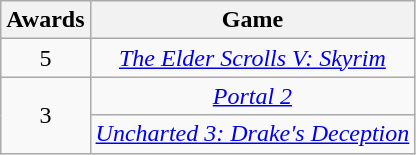<table class="wikitable floatleft" rowspan="2" style="text-align:center;" background: #f6e39c;>
<tr>
<th scope="col">Awards</th>
<th scope="col">Game</th>
</tr>
<tr>
<td>5</td>
<td><em><a href='#'>The Elder Scrolls V: Skyrim</a></em></td>
</tr>
<tr>
<td rowspan=2>3</td>
<td><em><a href='#'>Portal 2</a></em></td>
</tr>
<tr>
<td><em><a href='#'>Uncharted 3: Drake's Deception</a></em></td>
</tr>
</table>
